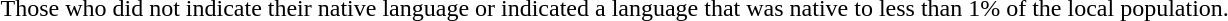<table>
<tr>
<td> Those who did not indicate their native language or indicated a language that was native to less than 1% of the local population.</td>
</tr>
</table>
